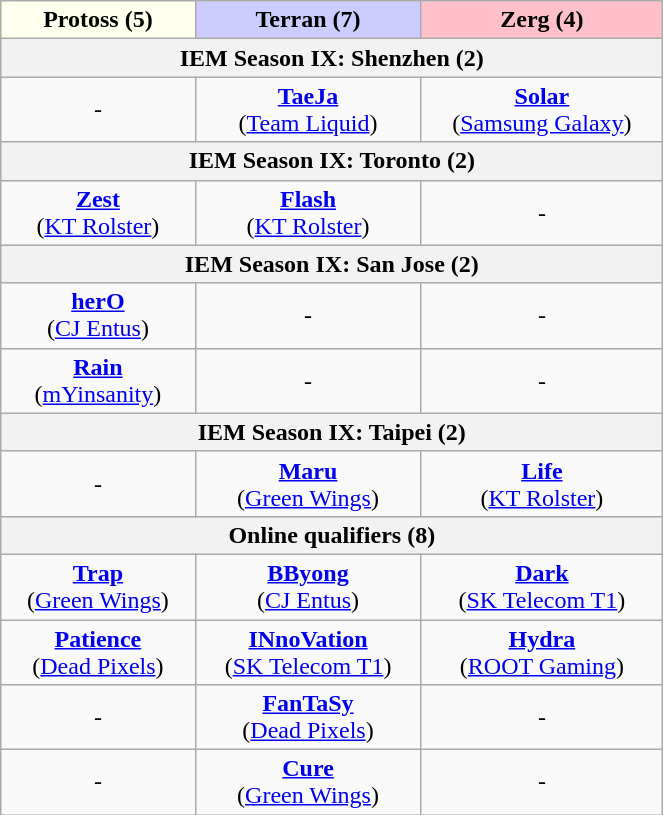<table class="wikitable participantstable" width="35%" style="text-align:center">
<tr>
<th style="background-color:#FFFFED;">Protoss (5)</th>
<th style="background-color:#CCCCFF;">Terran (7)</th>
<th style="background-color:#FFC0CB;">Zerg (4)</th>
</tr>
<tr>
<th colspan="3">IEM Season IX: Shenzhen (2)</th>
</tr>
<tr>
<td>-</td>
<td><strong><a href='#'>TaeJa</a></strong><br>(<a href='#'>Team Liquid</a>)</td>
<td><strong><a href='#'>Solar</a></strong><br>(<a href='#'>Samsung Galaxy</a>)</td>
</tr>
<tr>
<th colspan="3">IEM Season IX: Toronto (2)</th>
</tr>
<tr>
<td><strong><a href='#'>Zest</a></strong><br>(<a href='#'>KT Rolster</a>)</td>
<td><strong><a href='#'>Flash</a></strong><br>(<a href='#'>KT Rolster</a>)</td>
<td>-</td>
</tr>
<tr>
<th colspan="3">IEM Season IX: San Jose (2)</th>
</tr>
<tr>
<td><strong><a href='#'>herO</a></strong><br>(<a href='#'>CJ Entus</a>)</td>
<td>-</td>
<td>-</td>
</tr>
<tr>
<td><strong><a href='#'>Rain</a></strong><br>(<a href='#'>mYinsanity</a>)</td>
<td>-</td>
<td>-</td>
</tr>
<tr>
<th colspan="3">IEM Season IX: Taipei (2)</th>
</tr>
<tr>
<td>-</td>
<td><strong><a href='#'>Maru</a></strong><br>(<a href='#'>Green Wings</a>)</td>
<td><strong><a href='#'>Life</a></strong><br>(<a href='#'>KT Rolster</a>)</td>
</tr>
<tr>
<th colspan="3">Online qualifiers (8)</th>
</tr>
<tr>
<td><strong><a href='#'>Trap</a></strong><br>(<a href='#'>Green Wings</a>)</td>
<td><strong><a href='#'>BByong</a></strong><br>(<a href='#'>CJ Entus</a>)</td>
<td><strong><a href='#'>Dark</a></strong><br>(<a href='#'>SK Telecom T1</a>)</td>
</tr>
<tr>
<td><strong><a href='#'>Patience</a></strong><br>(<a href='#'>Dead Pixels</a>)</td>
<td><strong><a href='#'>INnoVation</a></strong><br>(<a href='#'>SK Telecom T1</a>)</td>
<td><strong><a href='#'>Hydra</a></strong><br>(<a href='#'>ROOT Gaming</a>)</td>
</tr>
<tr>
<td>-</td>
<td><strong><a href='#'>FanTaSy</a></strong><br>(<a href='#'>Dead Pixels</a>)</td>
<td>-</td>
</tr>
<tr>
<td>-</td>
<td><strong><a href='#'>Cure</a></strong><br>(<a href='#'>Green Wings</a>)</td>
<td>-</td>
</tr>
</table>
